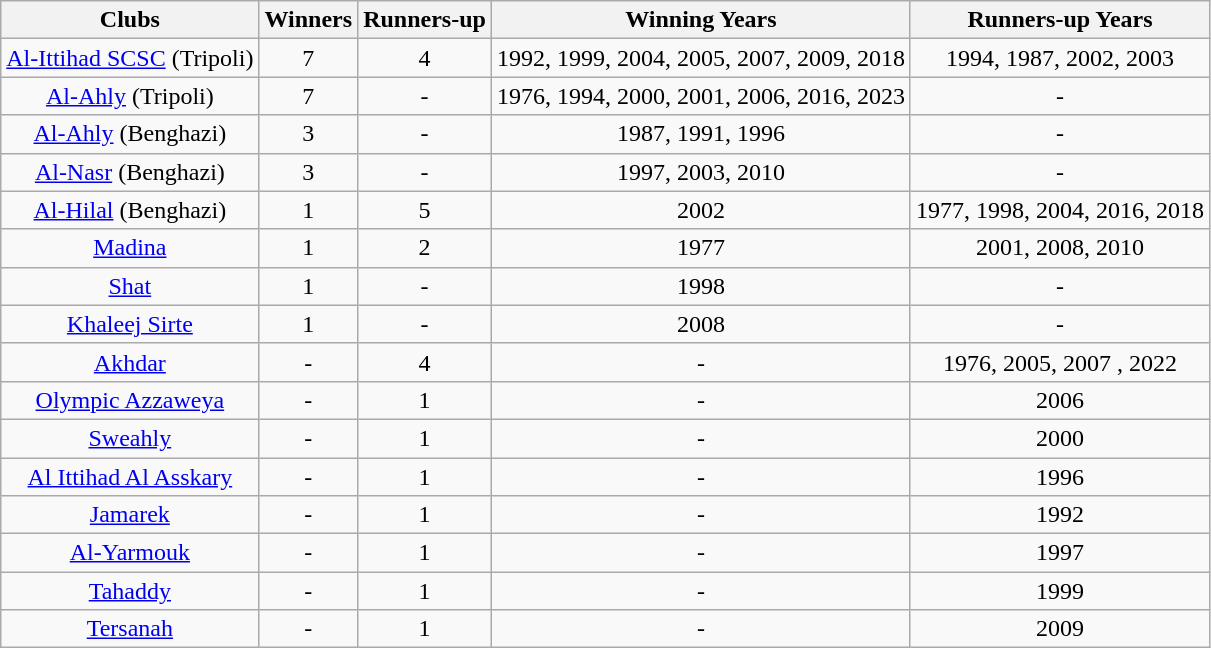<table class="wikitable" style="text-align:center;">
<tr>
<th>Clubs</th>
<th>Winners</th>
<th>Runners-up</th>
<th>Winning Years</th>
<th>Runners-up Years</th>
</tr>
<tr>
<td><a href='#'>Al-Ittihad SCSC</a> (Tripoli)</td>
<td>7</td>
<td>4</td>
<td>1992, 1999, 2004, 2005, 2007, 2009, 2018</td>
<td>1994, 1987, 2002, 2003</td>
</tr>
<tr>
<td><a href='#'>Al-Ahly</a> (Tripoli)</td>
<td>7</td>
<td>-</td>
<td>1976, 1994, 2000, 2001, 2006, 2016, 2023</td>
<td>-</td>
</tr>
<tr>
<td><a href='#'>Al-Ahly</a> (Benghazi)</td>
<td>3</td>
<td>-</td>
<td>1987, 1991, 1996</td>
<td>-</td>
</tr>
<tr>
<td><a href='#'>Al-Nasr</a> (Benghazi)</td>
<td>3</td>
<td>-</td>
<td>1997, 2003, 2010</td>
<td>-</td>
</tr>
<tr>
<td><a href='#'>Al-Hilal</a> (Benghazi)</td>
<td>1</td>
<td>5</td>
<td>2002</td>
<td>1977, 1998, 2004, 2016, 2018</td>
</tr>
<tr>
<td><a href='#'>Madina</a></td>
<td>1</td>
<td>2</td>
<td>1977</td>
<td>2001, 2008, 2010</td>
</tr>
<tr>
<td><a href='#'>Shat</a></td>
<td>1</td>
<td>-</td>
<td>1998</td>
<td>-</td>
</tr>
<tr>
<td><a href='#'>Khaleej Sirte</a></td>
<td>1</td>
<td>-</td>
<td>2008</td>
<td>-</td>
</tr>
<tr>
<td><a href='#'>Akhdar</a></td>
<td>-</td>
<td>4</td>
<td>-</td>
<td>1976, 2005, 2007 , 2022</td>
</tr>
<tr>
<td><a href='#'>Olympic Azzaweya</a></td>
<td>-</td>
<td>1</td>
<td>-</td>
<td>2006</td>
</tr>
<tr>
<td><a href='#'>Sweahly</a></td>
<td>-</td>
<td>1</td>
<td>-</td>
<td>2000</td>
</tr>
<tr>
<td><a href='#'>Al Ittihad Al Asskary</a></td>
<td>-</td>
<td>1</td>
<td>-</td>
<td>1996</td>
</tr>
<tr>
<td><a href='#'>Jamarek</a></td>
<td>-</td>
<td>1</td>
<td>-</td>
<td>1992</td>
</tr>
<tr>
<td><a href='#'>Al-Yarmouk</a></td>
<td>-</td>
<td>1</td>
<td>-</td>
<td>1997</td>
</tr>
<tr>
<td><a href='#'>Tahaddy</a></td>
<td>-</td>
<td>1</td>
<td>-</td>
<td>1999</td>
</tr>
<tr>
<td><a href='#'>Tersanah</a></td>
<td>-</td>
<td>1</td>
<td>-</td>
<td>2009</td>
</tr>
</table>
